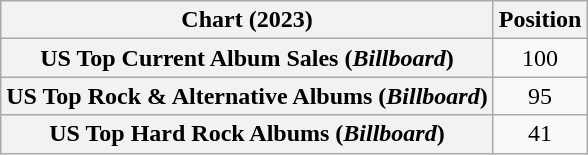<table class="wikitable sortable plainrowheaders" style="text-align:center">
<tr>
<th scope="col">Chart (2023)</th>
<th scope="col">Position</th>
</tr>
<tr>
<th scope="row">US Top Current Album Sales (<em>Billboard</em>)</th>
<td>100</td>
</tr>
<tr>
<th scope="row">US Top Rock & Alternative Albums (<em>Billboard</em>)</th>
<td>95</td>
</tr>
<tr>
<th scope="row">US Top Hard Rock Albums (<em>Billboard</em>)</th>
<td>41</td>
</tr>
</table>
